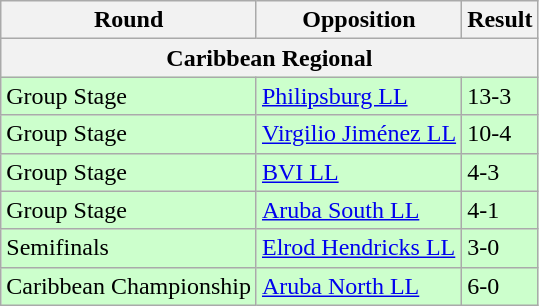<table class="wikitable">
<tr>
<th>Round</th>
<th>Opposition</th>
<th>Result</th>
</tr>
<tr>
<th colspan=3>Caribbean Regional</th>
</tr>
<tr bgcolor=ccffcc>
<td>Group Stage</td>
<td> <a href='#'>Philipsburg LL</a></td>
<td>13-3</td>
</tr>
<tr bgcolor=ccffcc>
<td>Group Stage</td>
<td> <a href='#'>Virgilio Jiménez LL</a></td>
<td>10-4</td>
</tr>
<tr bgcolor=ccffcc>
<td>Group Stage</td>
<td> <a href='#'>BVI LL</a></td>
<td>4-3</td>
</tr>
<tr bgcolor=ccffcc>
<td>Group Stage</td>
<td> <a href='#'>Aruba South LL</a></td>
<td>4-1</td>
</tr>
<tr bgcolor=ccffcc>
<td>Semifinals</td>
<td> <a href='#'>Elrod Hendricks LL</a></td>
<td>3-0</td>
</tr>
<tr bgcolor=ccffcc>
<td>Caribbean Championship</td>
<td> <a href='#'>Aruba North LL</a></td>
<td>6-0</td>
</tr>
</table>
